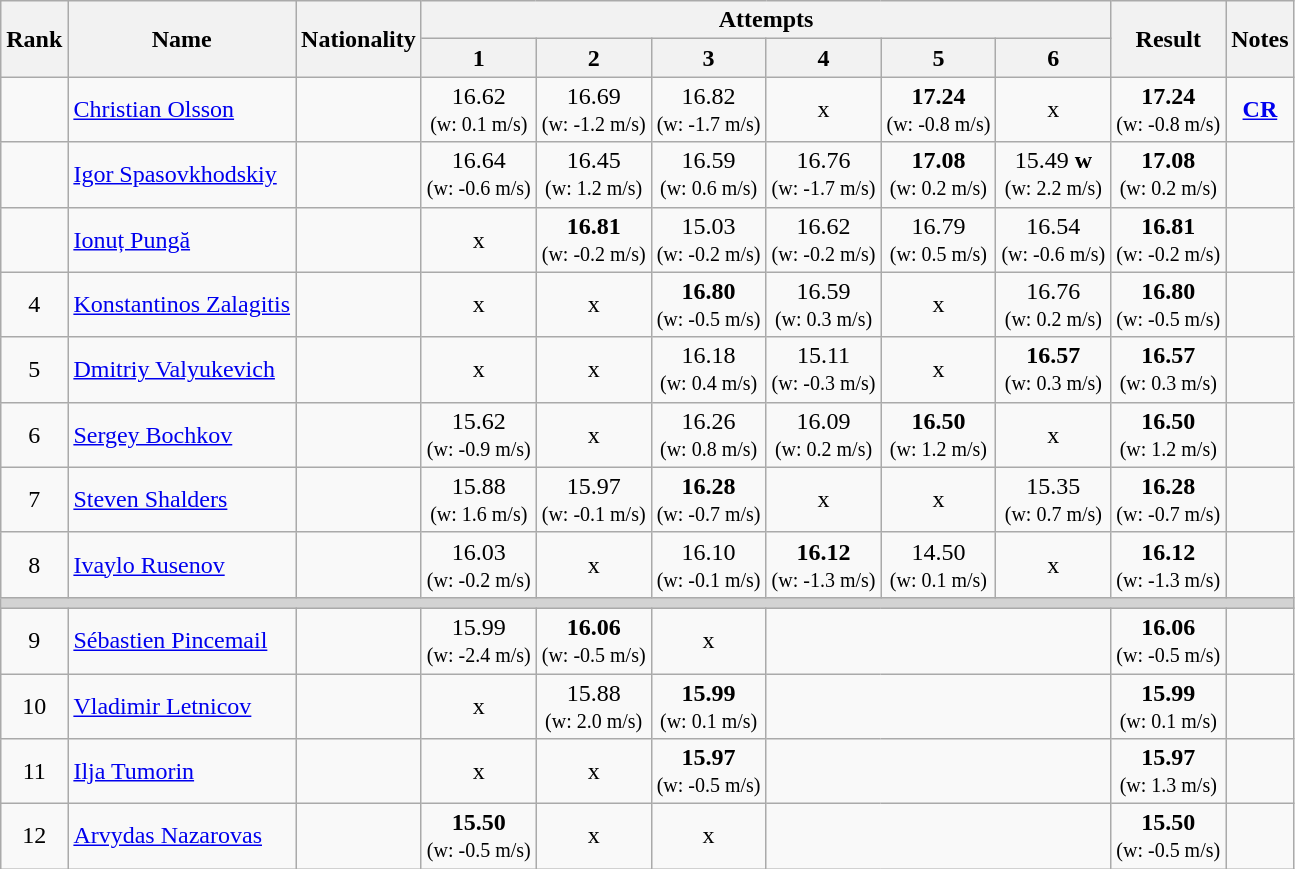<table class="wikitable sortable" style="text-align:center">
<tr>
<th rowspan=2>Rank</th>
<th rowspan=2>Name</th>
<th rowspan=2>Nationality</th>
<th colspan=6>Attempts</th>
<th rowspan=2>Result</th>
<th rowspan=2>Notes</th>
</tr>
<tr>
<th>1</th>
<th>2</th>
<th>3</th>
<th>4</th>
<th>5</th>
<th>6</th>
</tr>
<tr>
<td></td>
<td align=left><a href='#'>Christian Olsson</a></td>
<td align=left></td>
<td>16.62<br><small>(w: 0.1 m/s)</small></td>
<td>16.69<br><small>(w: -1.2 m/s)</small></td>
<td>16.82<br><small>(w: -1.7 m/s)</small></td>
<td>x</td>
<td><strong>17.24</strong><br><small>(w: -0.8 m/s)</small></td>
<td>x</td>
<td><strong>17.24</strong><br><small>(w: -0.8 m/s)</small></td>
<td><strong><a href='#'>CR</a></strong></td>
</tr>
<tr>
<td></td>
<td align=left><a href='#'>Igor Spasovkhodskiy</a></td>
<td align=left></td>
<td>16.64<br><small>(w: -0.6 m/s)</small></td>
<td>16.45<br><small>(w: 1.2 m/s)</small></td>
<td>16.59<br><small>(w: 0.6 m/s)</small></td>
<td>16.76<br><small>(w: -1.7 m/s)</small></td>
<td><strong>17.08</strong><br><small>(w: 0.2 m/s)</small></td>
<td>15.49 <strong>w</strong><br><small>(w: 2.2 m/s)</small></td>
<td><strong>17.08</strong><br><small>(w: 0.2 m/s)</small></td>
<td></td>
</tr>
<tr>
<td></td>
<td align=left><a href='#'>Ionuț Pungă</a></td>
<td align=left></td>
<td>x</td>
<td><strong>16.81</strong><br><small>(w: -0.2 m/s)</small></td>
<td>15.03<br><small>(w: -0.2 m/s)</small></td>
<td>16.62<br><small>(w: -0.2 m/s)</small></td>
<td>16.79<br><small>(w: 0.5 m/s)</small></td>
<td>16.54<br><small>(w: -0.6 m/s)</small></td>
<td><strong>16.81</strong><br><small>(w: -0.2 m/s)</small></td>
<td></td>
</tr>
<tr>
<td>4</td>
<td align=left><a href='#'>Konstantinos Zalagitis</a></td>
<td align=left></td>
<td>x</td>
<td>x</td>
<td><strong>16.80</strong><br><small>(w: -0.5 m/s)</small></td>
<td>16.59<br><small>(w: 0.3 m/s)</small></td>
<td>x</td>
<td>16.76<br><small>(w: 0.2 m/s)</small></td>
<td><strong>16.80</strong><br><small>(w: -0.5 m/s)</small></td>
<td></td>
</tr>
<tr>
<td>5</td>
<td align=left><a href='#'>Dmitriy Valyukevich</a></td>
<td align=left></td>
<td>x</td>
<td>x</td>
<td>16.18<br><small>(w: 0.4 m/s)</small></td>
<td>15.11<br><small>(w: -0.3 m/s)</small></td>
<td>x</td>
<td><strong>16.57</strong><br><small>(w: 0.3 m/s)</small></td>
<td><strong>16.57</strong><br><small>(w: 0.3 m/s)</small></td>
<td></td>
</tr>
<tr>
<td>6</td>
<td align=left><a href='#'>Sergey Bochkov</a></td>
<td align=left></td>
<td>15.62<br><small>(w: -0.9 m/s)</small></td>
<td>x</td>
<td>16.26<br><small>(w: 0.8 m/s)</small></td>
<td>16.09<br><small>(w: 0.2 m/s)</small></td>
<td><strong>16.50</strong><br><small>(w: 1.2 m/s)</small></td>
<td>x</td>
<td><strong>16.50</strong><br><small>(w: 1.2 m/s)</small></td>
<td></td>
</tr>
<tr>
<td>7</td>
<td align=left><a href='#'>Steven Shalders</a></td>
<td align=left></td>
<td>15.88<br><small>(w: 1.6 m/s)</small></td>
<td>15.97<br><small>(w: -0.1 m/s)</small></td>
<td><strong>16.28</strong><br><small>(w: -0.7 m/s)</small></td>
<td>x</td>
<td>x</td>
<td>15.35<br><small>(w: 0.7 m/s)</small></td>
<td><strong>16.28</strong><br><small>(w: -0.7 m/s)</small></td>
<td></td>
</tr>
<tr>
<td>8</td>
<td align=left><a href='#'>Ivaylo Rusenov</a></td>
<td align=left></td>
<td>16.03<br><small>(w: -0.2 m/s)</small></td>
<td>x</td>
<td>16.10<br><small>(w: -0.1 m/s)</small></td>
<td><strong>16.12</strong><br><small>(w: -1.3 m/s)</small></td>
<td>14.50<br><small>(w: 0.1 m/s)</small></td>
<td>x</td>
<td><strong>16.12</strong><br><small>(w: -1.3 m/s)</small></td>
<td></td>
</tr>
<tr>
<td colspan=11 bgcolor=lightgray></td>
</tr>
<tr>
<td>9</td>
<td align=left><a href='#'>Sébastien Pincemail</a></td>
<td align=left></td>
<td>15.99<br><small>(w: -2.4 m/s)</small></td>
<td><strong>16.06</strong><br><small>(w: -0.5 m/s)</small></td>
<td>x</td>
<td colspan=3></td>
<td><strong>16.06</strong><br><small>(w: -0.5 m/s)</small></td>
<td></td>
</tr>
<tr>
<td>10</td>
<td align=left><a href='#'>Vladimir Letnicov</a></td>
<td align=left></td>
<td>x</td>
<td>15.88<br><small>(w: 2.0 m/s)</small></td>
<td><strong>15.99</strong><br><small>(w: 0.1 m/s)</small></td>
<td colspan=3></td>
<td><strong>15.99</strong><br><small>(w: 0.1 m/s)</small></td>
<td></td>
</tr>
<tr>
<td>11</td>
<td align=left><a href='#'>Ilja Tumorin</a></td>
<td align=left></td>
<td>x</td>
<td>x</td>
<td><strong>15.97</strong><br><small>(w: -0.5 m/s)</small></td>
<td colspan=3></td>
<td><strong>15.97</strong><br><small>(w: 1.3 m/s)</small></td>
<td></td>
</tr>
<tr>
<td>12</td>
<td align=left><a href='#'>Arvydas Nazarovas</a></td>
<td align=left></td>
<td><strong>15.50</strong><br><small>(w: -0.5 m/s)</small></td>
<td>x</td>
<td>x</td>
<td colspan=3></td>
<td><strong>15.50</strong><br><small>(w: -0.5 m/s)</small></td>
<td></td>
</tr>
</table>
